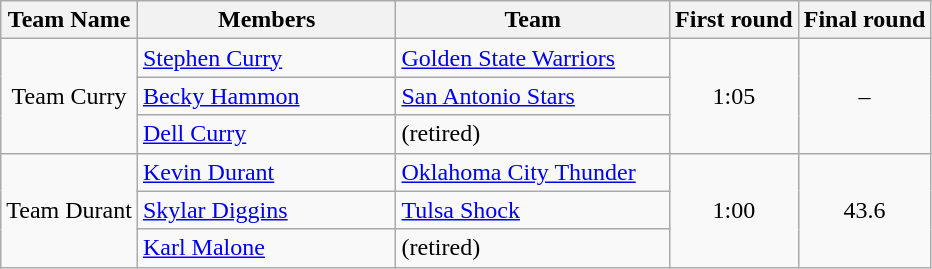<table class="wikitable">
<tr>
<th>Team Name</th>
<th style="width:165px;">Members</th>
<th width=175>Team</th>
<th>First round</th>
<th>Final round</th>
</tr>
<tr>
<td style="text-align:center;" rowspan=" 3">Team Curry</td>
<td><a href='#'>Stephen Curry</a></td>
<td><a href='#'>Golden State Warriors</a></td>
<td style="text-align:center;" rowspan="3">1:05</td>
<td style="text-align:center;" rowspan="3">–</td>
</tr>
<tr>
<td><a href='#'>Becky Hammon</a></td>
<td><a href='#'>San Antonio Stars</a></td>
</tr>
<tr>
<td><a href='#'>Dell Curry</a></td>
<td>(retired)</td>
</tr>
<tr>
<td style="text-align:center;" rowspan="3">Team Durant</td>
<td><a href='#'>Kevin Durant</a></td>
<td><a href='#'>Oklahoma City Thunder</a></td>
<td style="text-align:center;" rowspan="3">1:00</td>
<td style="text-align:center;" rowspan="3">43.6</td>
</tr>
<tr>
<td><a href='#'>Skylar Diggins</a></td>
<td><a href='#'>Tulsa Shock</a></td>
</tr>
<tr>
<td><a href='#'>Karl Malone</a></td>
<td>(retired)</td>
</tr>
</table>
